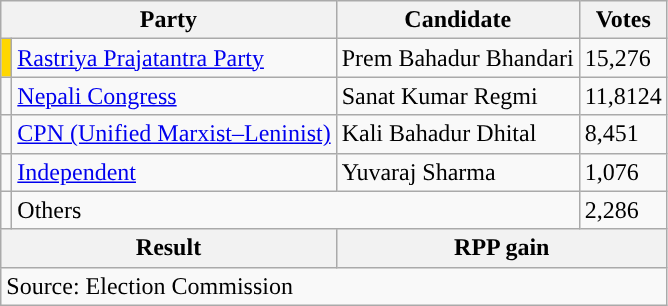<table class="wikitable">
<tr>
<th colspan="2">Party</th>
<th>Candidate</th>
<th>Votes</th>
</tr>
<tr>
<td style="background-color:gold"></td>
<td><a href='#'>Rastriya Prajatantra Party</a></td>
<td>Prem Bahadur Bhandari</td>
<td>15,276</td>
</tr>
<tr>
<td style="background-color:"></td>
<td><a href='#'>Nepali Congress</a></td>
<td>Sanat Kumar Regmi</td>
<td>11,8124</td>
</tr>
<tr>
<td style="background-color:"></td>
<td><a href='#'>CPN (Unified Marxist–Leninist)</a></td>
<td>Kali Bahadur Dhital</td>
<td>8,451</td>
</tr>
<tr>
<td style="background-color:"></td>
<td><a href='#'>Independent</a></td>
<td>Yuvaraj Sharma</td>
<td>1,076</td>
</tr>
<tr>
<td></td>
<td colspan="2">Others</td>
<td>2,286</td>
</tr>
<tr>
<th colspan="2">Result</th>
<th colspan="2">RPP gain</th>
</tr>
<tr>
<td colspan="4">Source: Election Commission</td>
</tr>
</table>
